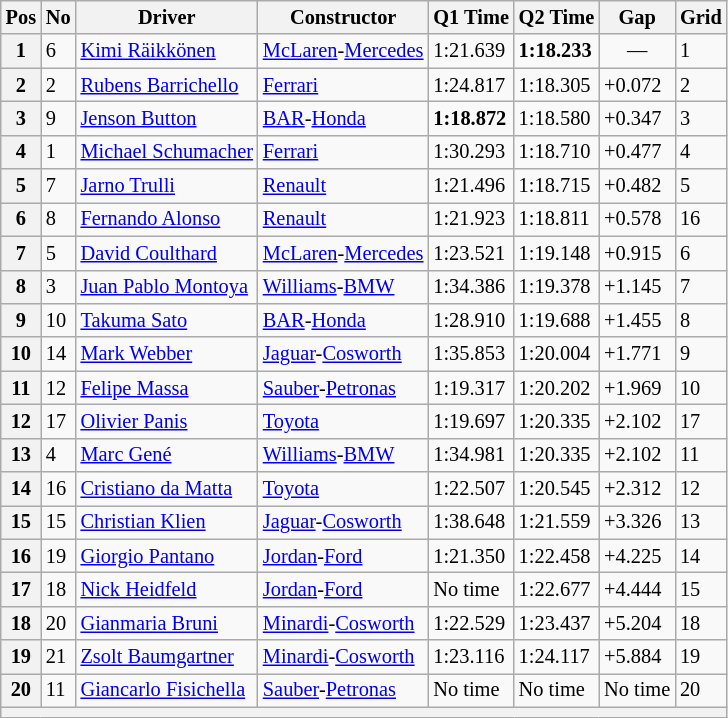<table class="wikitable sortable" style="font-size: 85%;">
<tr>
<th>Pos</th>
<th>No</th>
<th>Driver</th>
<th>Constructor</th>
<th>Q1 Time</th>
<th>Q2 Time</th>
<th>Gap</th>
<th>Grid</th>
</tr>
<tr>
<th>1</th>
<td>6</td>
<td> <a href='#'>Kimi Räikkönen</a></td>
<td><a href='#'>McLaren</a>-<a href='#'>Mercedes</a></td>
<td>1:21.639</td>
<td><strong>1:18.233</strong></td>
<td align="center">—</td>
<td>1</td>
</tr>
<tr>
<th>2</th>
<td>2</td>
<td> <a href='#'>Rubens Barrichello</a></td>
<td><a href='#'>Ferrari</a></td>
<td>1:24.817</td>
<td>1:18.305</td>
<td>+0.072</td>
<td>2</td>
</tr>
<tr>
<th>3</th>
<td>9</td>
<td> <a href='#'>Jenson Button</a></td>
<td><a href='#'>BAR</a>-<a href='#'>Honda</a></td>
<td><strong>1:18.872</strong></td>
<td>1:18.580</td>
<td>+0.347</td>
<td>3</td>
</tr>
<tr>
<th>4</th>
<td>1</td>
<td> <a href='#'>Michael Schumacher</a></td>
<td><a href='#'>Ferrari</a></td>
<td>1:30.293</td>
<td>1:18.710</td>
<td>+0.477</td>
<td>4</td>
</tr>
<tr>
<th>5</th>
<td>7</td>
<td> <a href='#'>Jarno Trulli</a></td>
<td><a href='#'>Renault</a></td>
<td>1:21.496</td>
<td>1:18.715</td>
<td>+0.482</td>
<td>5</td>
</tr>
<tr>
<th>6</th>
<td>8</td>
<td> <a href='#'>Fernando Alonso</a></td>
<td><a href='#'>Renault</a></td>
<td>1:21.923</td>
<td>1:18.811</td>
<td>+0.578</td>
<td>16</td>
</tr>
<tr>
<th>7</th>
<td>5</td>
<td> <a href='#'>David Coulthard</a></td>
<td><a href='#'>McLaren</a>-<a href='#'>Mercedes</a></td>
<td>1:23.521</td>
<td>1:19.148</td>
<td>+0.915</td>
<td>6</td>
</tr>
<tr>
<th>8</th>
<td>3</td>
<td> <a href='#'>Juan Pablo Montoya</a></td>
<td><a href='#'>Williams</a>-<a href='#'>BMW</a></td>
<td>1:34.386</td>
<td>1:19.378</td>
<td>+1.145</td>
<td>7</td>
</tr>
<tr>
<th>9</th>
<td>10</td>
<td> <a href='#'>Takuma Sato</a></td>
<td><a href='#'>BAR</a>-<a href='#'>Honda</a></td>
<td>1:28.910</td>
<td>1:19.688</td>
<td>+1.455</td>
<td>8</td>
</tr>
<tr>
<th>10</th>
<td>14</td>
<td> <a href='#'>Mark Webber</a></td>
<td><a href='#'>Jaguar</a>-<a href='#'>Cosworth</a></td>
<td>1:35.853</td>
<td>1:20.004</td>
<td>+1.771</td>
<td>9</td>
</tr>
<tr>
<th>11</th>
<td>12</td>
<td> <a href='#'>Felipe Massa</a></td>
<td><a href='#'>Sauber</a>-<a href='#'>Petronas</a></td>
<td>1:19.317</td>
<td>1:20.202</td>
<td>+1.969</td>
<td>10</td>
</tr>
<tr>
<th>12</th>
<td>17</td>
<td> <a href='#'>Olivier Panis</a></td>
<td><a href='#'>Toyota</a></td>
<td>1:19.697</td>
<td>1:20.335</td>
<td>+2.102</td>
<td>17</td>
</tr>
<tr>
<th>13</th>
<td>4</td>
<td> <a href='#'>Marc Gené</a></td>
<td><a href='#'>Williams</a>-<a href='#'>BMW</a></td>
<td>1:34.981</td>
<td>1:20.335</td>
<td>+2.102</td>
<td>11</td>
</tr>
<tr>
<th>14</th>
<td>16</td>
<td> <a href='#'>Cristiano da Matta</a></td>
<td><a href='#'>Toyota</a></td>
<td>1:22.507</td>
<td>1:20.545</td>
<td>+2.312</td>
<td>12</td>
</tr>
<tr>
<th>15</th>
<td>15</td>
<td> <a href='#'>Christian Klien</a></td>
<td><a href='#'>Jaguar</a>-<a href='#'>Cosworth</a></td>
<td>1:38.648</td>
<td>1:21.559</td>
<td>+3.326</td>
<td>13</td>
</tr>
<tr>
<th>16</th>
<td>19</td>
<td> <a href='#'>Giorgio Pantano</a></td>
<td><a href='#'>Jordan</a>-<a href='#'>Ford</a></td>
<td>1:21.350</td>
<td>1:22.458</td>
<td>+4.225</td>
<td>14</td>
</tr>
<tr>
<th>17</th>
<td>18</td>
<td> <a href='#'>Nick Heidfeld</a></td>
<td><a href='#'>Jordan</a>-<a href='#'>Ford</a></td>
<td>No time</td>
<td>1:22.677</td>
<td>+4.444</td>
<td>15</td>
</tr>
<tr>
<th>18</th>
<td>20</td>
<td> <a href='#'>Gianmaria Bruni</a></td>
<td><a href='#'>Minardi</a>-<a href='#'>Cosworth</a></td>
<td>1:22.529</td>
<td>1:23.437</td>
<td>+5.204</td>
<td>18</td>
</tr>
<tr>
<th>19</th>
<td>21</td>
<td> <a href='#'>Zsolt Baumgartner</a></td>
<td><a href='#'>Minardi</a>-<a href='#'>Cosworth</a></td>
<td>1:23.116</td>
<td>1:24.117</td>
<td>+5.884</td>
<td>19</td>
</tr>
<tr>
<th>20</th>
<td>11</td>
<td> <a href='#'>Giancarlo Fisichella</a></td>
<td><a href='#'>Sauber</a>-<a href='#'>Petronas</a></td>
<td>No time</td>
<td>No time</td>
<td>No time</td>
<td>20</td>
</tr>
<tr>
<th colspan="8"></th>
</tr>
</table>
